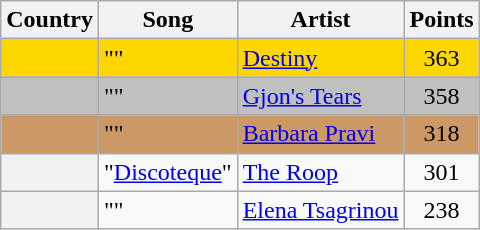<table class="wikitable plainrowheaders">
<tr>
<th>Country</th>
<th>Song</th>
<th>Artist</th>
<th>Points</th>
</tr>
<tr style="background:gold;">
<th scope="row" style="background:gold;"></th>
<td>""</td>
<td><a href='#'>Destiny</a></td>
<td style="text-align:center;">363</td>
</tr>
<tr style="background:silver;">
<th scope="row" style="background:silver;"></th>
<td>""</td>
<td><a href='#'>Gjon's Tears</a></td>
<td style="text-align:center;">358</td>
</tr>
<tr style="background:#c96;">
<th scope="row" style="background:#c96;"></th>
<td>""</td>
<td><a href='#'>Barbara Pravi</a></td>
<td style="text-align:center;">318</td>
</tr>
<tr>
<th scope="row"></th>
<td>"<a href='#'>Discoteque</a>"</td>
<td><a href='#'>The Roop</a></td>
<td style="text-align:center;">301</td>
</tr>
<tr>
<th scope="row"></th>
<td>""</td>
<td><a href='#'>Elena Tsagrinou</a></td>
<td style="text-align:center;">238</td>
</tr>
</table>
